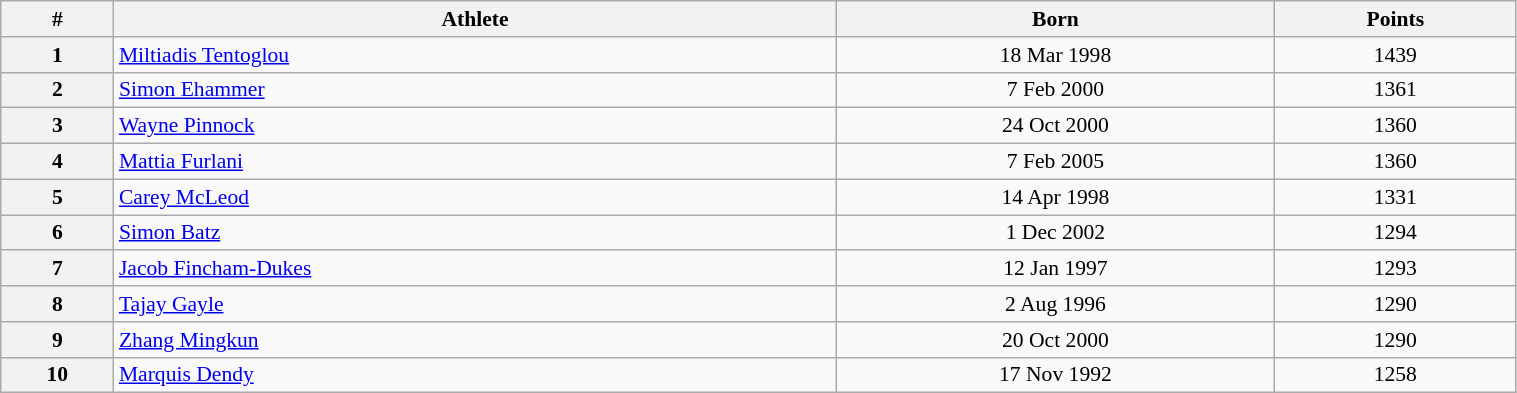<table class="wikitable" width=80% style="font-size:90%; text-align:center;">
<tr>
<th>#</th>
<th>Athlete</th>
<th>Born</th>
<th>Points</th>
</tr>
<tr>
<th>1</th>
<td align=left> <a href='#'>Miltiadis Tentoglou</a></td>
<td>18 Mar 1998</td>
<td>1439</td>
</tr>
<tr>
<th>2</th>
<td align=left> <a href='#'>Simon Ehammer</a></td>
<td>7 Feb 2000</td>
<td>1361</td>
</tr>
<tr>
<th>3</th>
<td align=left> <a href='#'>Wayne Pinnock</a></td>
<td>24 Oct 2000</td>
<td>1360</td>
</tr>
<tr>
<th>4</th>
<td align=left> <a href='#'>Mattia Furlani</a></td>
<td>7 Feb 2005</td>
<td>1360</td>
</tr>
<tr>
<th>5</th>
<td align=left> <a href='#'>Carey McLeod</a></td>
<td>14 Apr 1998</td>
<td>1331</td>
</tr>
<tr>
<th>6</th>
<td align=left> <a href='#'>Simon Batz</a></td>
<td>1 Dec 2002</td>
<td>1294</td>
</tr>
<tr>
<th>7</th>
<td align=left> <a href='#'>Jacob Fincham-Dukes</a></td>
<td>12 Jan 1997</td>
<td>1293</td>
</tr>
<tr>
<th>8</th>
<td align=left> <a href='#'>Tajay Gayle</a></td>
<td>2 Aug 1996</td>
<td>1290</td>
</tr>
<tr>
<th>9</th>
<td align=left> <a href='#'>Zhang Mingkun</a></td>
<td>20 Oct 2000</td>
<td>1290</td>
</tr>
<tr>
<th>10</th>
<td align=left> <a href='#'>Marquis Dendy</a></td>
<td>17 Nov 1992</td>
<td>1258</td>
</tr>
</table>
